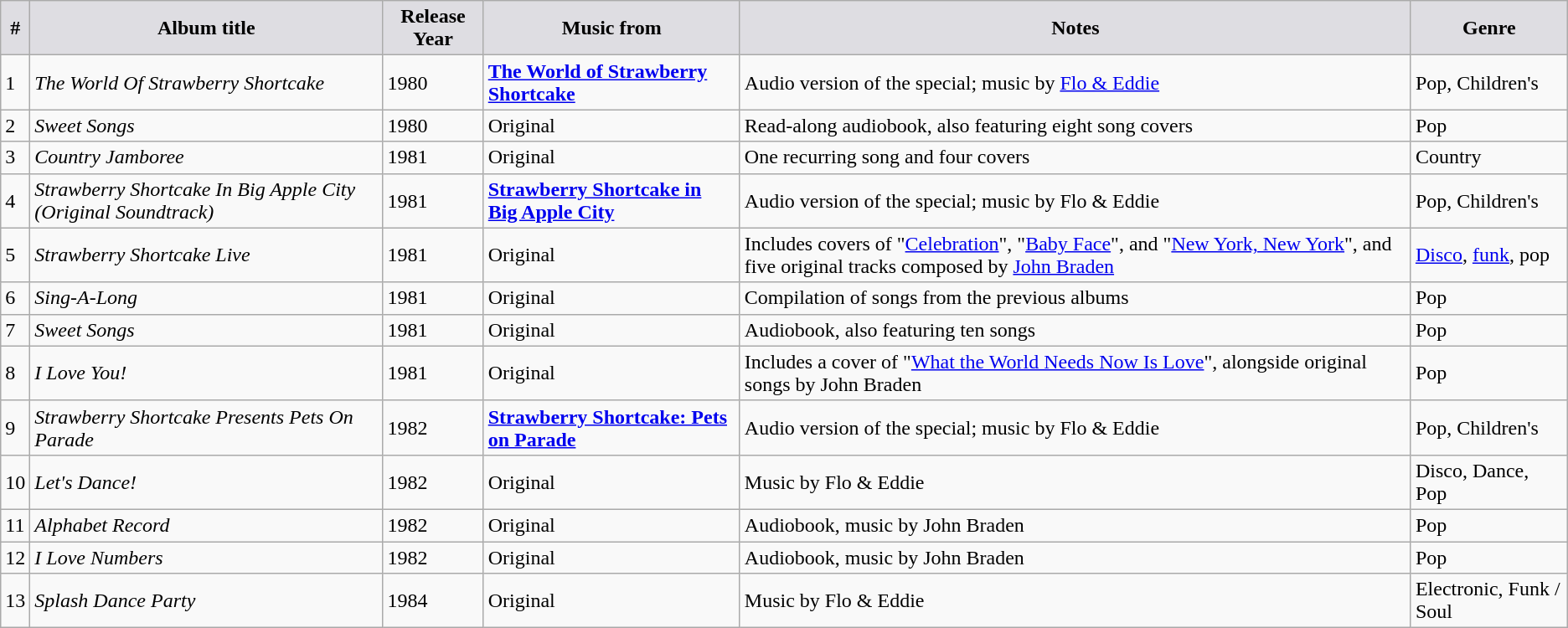<table class="wikitable">
<tr>
<th style="background-color: #DEDDE2"><strong>#</strong></th>
<th style="background-color: #DEDDE2"><strong>Album title</strong></th>
<th style="background-color: #DEDDE2"><strong>Release Year</strong></th>
<th style="background-color: #DEDDE2"><strong>Music from</strong></th>
<th style="background-color: #DEDDE2"><strong>Notes</strong></th>
<th style="background-color: #DEDDE2"><strong>Genre</strong></th>
</tr>
<tr>
<td>1</td>
<td><em>The World Of Strawberry Shortcake</em></td>
<td>1980</td>
<td><strong><a href='#'>The World of Strawberry Shortcake</a></strong></td>
<td>Audio version of the special; music by <a href='#'>Flo & Eddie</a></td>
<td>Pop, Children's</td>
</tr>
<tr>
<td>2</td>
<td><em>Sweet Songs</em></td>
<td>1980</td>
<td>Original</td>
<td>Read-along audiobook, also featuring eight song covers</td>
<td>Pop</td>
</tr>
<tr>
<td>3</td>
<td><em>Country Jamboree</em></td>
<td>1981</td>
<td>Original</td>
<td>One recurring song and four covers</td>
<td>Country</td>
</tr>
<tr>
<td>4</td>
<td><em>Strawberry Shortcake In Big Apple City (Original Soundtrack)</em></td>
<td>1981</td>
<td><strong><a href='#'>Strawberry Shortcake in Big Apple City</a></strong></td>
<td>Audio version of the special; music by Flo & Eddie</td>
<td>Pop, Children's</td>
</tr>
<tr>
<td>5</td>
<td><em>Strawberry Shortcake Live </em></td>
<td>1981</td>
<td>Original</td>
<td>Includes covers of "<a href='#'>Celebration</a>", "<a href='#'>Baby Face</a>", and "<a href='#'>New York, New York</a>", and five original tracks composed by <a href='#'>John Braden</a></td>
<td><a href='#'>Disco</a>, <a href='#'>funk</a>, pop</td>
</tr>
<tr>
<td>6</td>
<td><em>Sing-A-Long </em></td>
<td>1981</td>
<td>Original</td>
<td>Compilation of songs from the previous albums</td>
<td>Pop</td>
</tr>
<tr>
<td>7</td>
<td><em>Sweet Songs</em></td>
<td>1981</td>
<td>Original</td>
<td>Audiobook, also featuring ten songs</td>
<td>Pop</td>
</tr>
<tr>
<td>8</td>
<td><em>I Love You!</em></td>
<td>1981</td>
<td>Original</td>
<td>Includes a cover of "<a href='#'>What the World Needs Now Is Love</a>", alongside original songs by John Braden</td>
<td>Pop</td>
</tr>
<tr>
<td>9</td>
<td><em>Strawberry Shortcake Presents Pets On Parade</em></td>
<td>1982</td>
<td><strong><a href='#'>Strawberry Shortcake: Pets on Parade </a></strong></td>
<td>Audio version of the special; music by Flo & Eddie</td>
<td>Pop, Children's</td>
</tr>
<tr>
<td>10</td>
<td><em>Let's Dance!</em></td>
<td>1982</td>
<td>Original</td>
<td>Music by Flo & Eddie</td>
<td>Disco, Dance, Pop</td>
</tr>
<tr>
<td>11</td>
<td><em>Alphabet Record</em></td>
<td>1982</td>
<td>Original</td>
<td>Audiobook, music by John Braden</td>
<td>Pop</td>
</tr>
<tr>
<td>12</td>
<td><em>I Love Numbers </em></td>
<td>1982</td>
<td>Original</td>
<td>Audiobook, music by John Braden</td>
<td>Pop</td>
</tr>
<tr>
<td>13</td>
<td><em>Splash Dance Party</em></td>
<td>1984</td>
<td>Original</td>
<td>Music by Flo & Eddie</td>
<td>Electronic, Funk / Soul</td>
</tr>
</table>
